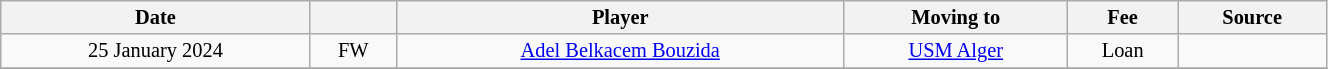<table class="wikitable sortable" style="width:70%; text-align:center; font-size:85%; text-align:centre;">
<tr>
<th>Date</th>
<th></th>
<th>Player</th>
<th>Moving to</th>
<th>Fee</th>
<th>Source</th>
</tr>
<tr>
<td>25 January 2024</td>
<td>FW</td>
<td> <a href='#'>Adel Belkacem Bouzida</a></td>
<td><a href='#'>USM Alger</a></td>
<td>Loan</td>
<td></td>
</tr>
<tr>
</tr>
</table>
